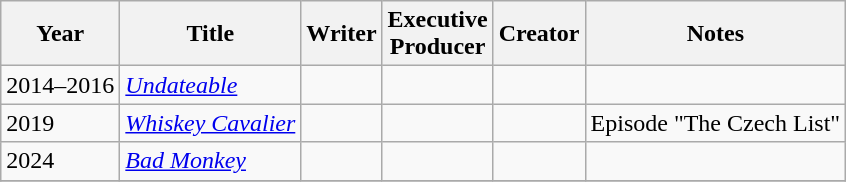<table class="wikitable">
<tr>
<th>Year</th>
<th>Title</th>
<th>Writer</th>
<th>Executive<br>Producer</th>
<th>Creator</th>
<th>Notes</th>
</tr>
<tr>
<td>2014–2016</td>
<td><em><a href='#'>Undateable</a></em></td>
<td></td>
<td></td>
<td></td>
<td></td>
</tr>
<tr>
<td>2019</td>
<td><em><a href='#'>Whiskey Cavalier</a></em></td>
<td></td>
<td></td>
<td></td>
<td>Episode "The Czech List"</td>
</tr>
<tr>
<td>2024</td>
<td><em><a href='#'>Bad Monkey</a></em></td>
<td></td>
<td></td>
<td></td>
<td></td>
</tr>
<tr>
</tr>
</table>
